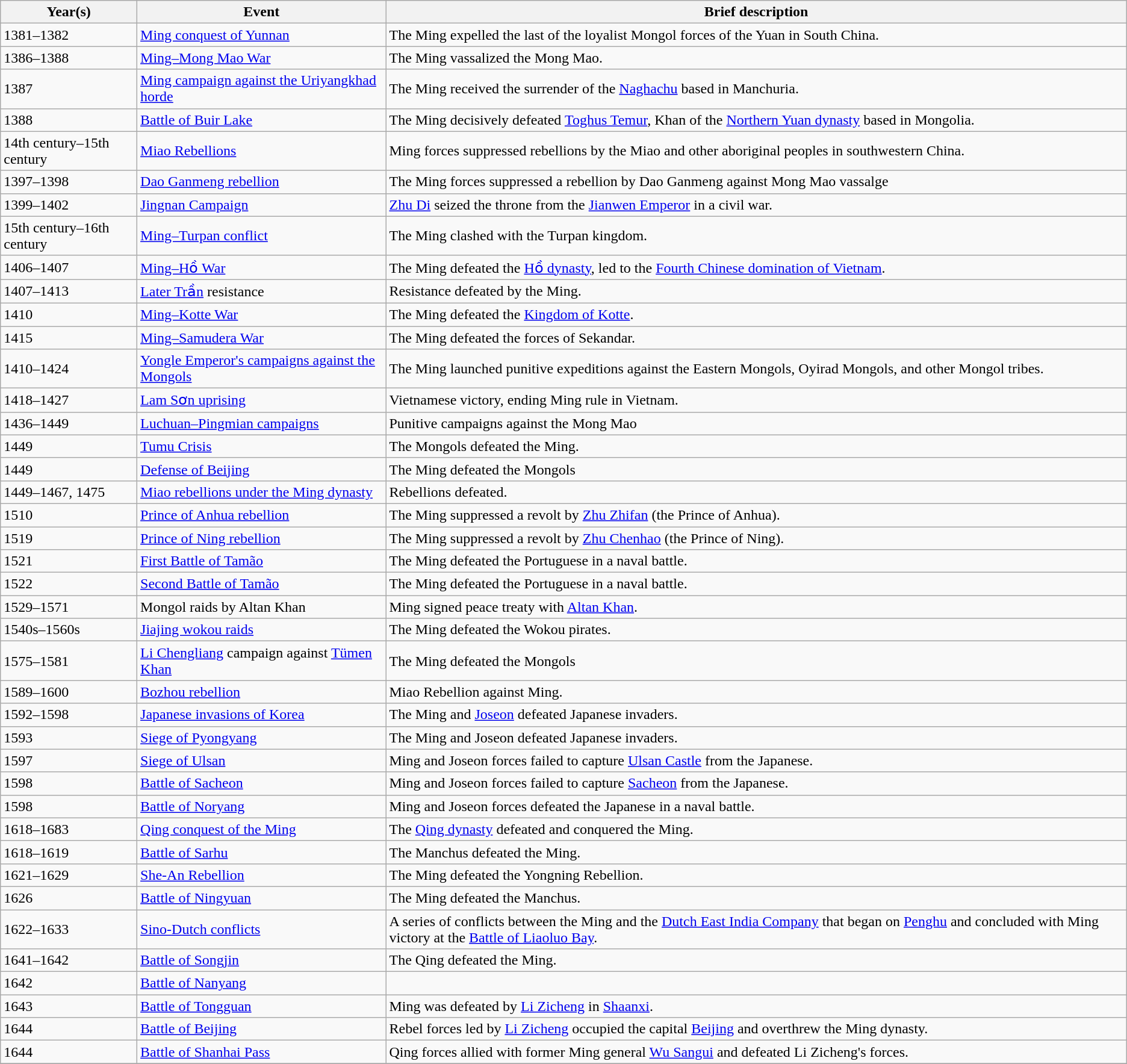<table class=wikitable>
<tr>
<th>Year(s)</th>
<th>Event</th>
<th>Brief description</th>
</tr>
<tr>
<td>1381–1382</td>
<td><a href='#'>Ming conquest of Yunnan</a></td>
<td>The Ming expelled the last of the loyalist Mongol forces of the Yuan in South China.</td>
</tr>
<tr>
<td>1386–1388</td>
<td><a href='#'>Ming–Mong Mao War</a></td>
<td>The Ming vassalized the Mong Mao.</td>
</tr>
<tr>
<td>1387</td>
<td><a href='#'>Ming campaign against the Uriyangkhad horde</a></td>
<td>The Ming received the surrender of the <a href='#'>Naghachu</a> based in Manchuria.</td>
</tr>
<tr>
<td>1388</td>
<td><a href='#'>Battle of Buir Lake</a></td>
<td>The Ming decisively defeated <a href='#'>Toghus Temur</a>, Khan of the <a href='#'>Northern Yuan dynasty</a> based in Mongolia.</td>
</tr>
<tr>
<td>14th century–15th century</td>
<td><a href='#'>Miao Rebellions</a></td>
<td>Ming forces suppressed rebellions by the Miao and other aboriginal peoples in southwestern China.</td>
</tr>
<tr>
<td>1397–1398</td>
<td><a href='#'>Dao Ganmeng rebellion</a></td>
<td>The Ming forces suppressed a rebellion by Dao Ganmeng against Mong Mao vassalge</td>
</tr>
<tr>
<td>1399–1402</td>
<td><a href='#'>Jingnan Campaign</a></td>
<td><a href='#'>Zhu Di</a> seized the throne from the <a href='#'>Jianwen Emperor</a> in a civil war.</td>
</tr>
<tr>
<td>15th century–16th century</td>
<td><a href='#'>Ming–Turpan conflict</a></td>
<td>The Ming clashed with the Turpan kingdom.</td>
</tr>
<tr>
<td>1406–1407</td>
<td><a href='#'>Ming–Hồ War</a></td>
<td>The Ming defeated the <a href='#'>Hồ dynasty</a>, led to the <a href='#'>Fourth Chinese domination of Vietnam</a>.</td>
</tr>
<tr>
<td>1407–1413</td>
<td><a href='#'>Later Trần</a> resistance</td>
<td>Resistance defeated by the Ming.</td>
</tr>
<tr>
<td>1410</td>
<td><a href='#'>Ming–Kotte War</a></td>
<td>The Ming defeated the <a href='#'>Kingdom of Kotte</a>.</td>
</tr>
<tr>
<td>1415</td>
<td><a href='#'>Ming–Samudera War</a></td>
<td>The Ming defeated the forces of Sekandar.</td>
</tr>
<tr>
<td>1410–1424</td>
<td><a href='#'>Yongle Emperor's campaigns against the Mongols</a></td>
<td>The Ming launched punitive expeditions against the Eastern Mongols, Oyirad Mongols, and other Mongol tribes.</td>
</tr>
<tr>
<td>1418–1427</td>
<td><a href='#'>Lam Sơn uprising</a></td>
<td>Vietnamese victory, ending Ming rule in Vietnam.</td>
</tr>
<tr>
<td>1436–1449</td>
<td><a href='#'>Luchuan–Pingmian campaigns</a></td>
<td>Punitive campaigns against the Mong Mao</td>
</tr>
<tr>
<td>1449</td>
<td><a href='#'>Tumu Crisis</a></td>
<td>The Mongols defeated the Ming.</td>
</tr>
<tr>
<td>1449</td>
<td><a href='#'>Defense of Beijing</a></td>
<td>The Ming defeated the Mongols</td>
</tr>
<tr>
<td>1449–1467, 1475</td>
<td><a href='#'>Miao rebellions under the Ming dynasty</a></td>
<td>Rebellions defeated.</td>
</tr>
<tr>
<td>1510</td>
<td><a href='#'>Prince of Anhua rebellion</a></td>
<td>The Ming suppressed a revolt by <a href='#'>Zhu Zhifan</a> (the Prince of Anhua).</td>
</tr>
<tr>
<td>1519</td>
<td><a href='#'>Prince of Ning rebellion</a></td>
<td>The Ming suppressed a revolt by <a href='#'>Zhu Chenhao</a> (the Prince of Ning).</td>
</tr>
<tr>
<td>1521</td>
<td><a href='#'>First Battle of Tamão</a></td>
<td>The Ming defeated the Portuguese in a naval battle.</td>
</tr>
<tr>
<td>1522</td>
<td><a href='#'>Second Battle of Tamão</a></td>
<td>The Ming defeated the Portuguese in a naval battle.</td>
</tr>
<tr>
<td>1529–1571</td>
<td>Mongol raids by Altan Khan</td>
<td>Ming signed peace treaty with <a href='#'>Altan Khan</a>.</td>
</tr>
<tr>
<td>1540s–1560s</td>
<td><a href='#'>Jiajing wokou raids</a></td>
<td>The Ming defeated the Wokou pirates.</td>
</tr>
<tr>
<td>1575–1581</td>
<td><a href='#'>Li Chengliang</a> campaign against <a href='#'>Tümen Khan</a></td>
<td>The Ming defeated the Mongols</td>
</tr>
<tr>
<td>1589–1600</td>
<td><a href='#'>Bozhou rebellion</a></td>
<td>Miao Rebellion against Ming.</td>
</tr>
<tr>
<td>1592–1598</td>
<td><a href='#'>Japanese invasions of Korea</a></td>
<td>The Ming and <a href='#'>Joseon</a> defeated Japanese invaders.</td>
</tr>
<tr>
<td>1593</td>
<td><a href='#'>Siege of Pyongyang</a></td>
<td>The Ming and Joseon defeated Japanese invaders.</td>
</tr>
<tr>
<td>1597</td>
<td><a href='#'>Siege of Ulsan</a></td>
<td>Ming and Joseon forces failed to capture <a href='#'>Ulsan Castle</a> from the Japanese.</td>
</tr>
<tr>
<td>1598</td>
<td><a href='#'>Battle of Sacheon</a></td>
<td>Ming and Joseon forces failed to capture <a href='#'>Sacheon</a> from the Japanese.</td>
</tr>
<tr>
<td>1598</td>
<td><a href='#'>Battle of Noryang</a></td>
<td>Ming and Joseon forces defeated the Japanese in a naval battle.</td>
</tr>
<tr>
<td>1618–1683</td>
<td><a href='#'>Qing conquest of the Ming</a></td>
<td>The <a href='#'>Qing dynasty</a> defeated and conquered the Ming.</td>
</tr>
<tr>
<td>1618–1619</td>
<td><a href='#'>Battle of Sarhu</a></td>
<td>The Manchus defeated the Ming.</td>
</tr>
<tr>
<td>1621–1629</td>
<td><a href='#'>She-An Rebellion</a></td>
<td>The Ming defeated the Yongning Rebellion.</td>
</tr>
<tr>
<td>1626</td>
<td><a href='#'>Battle of Ningyuan</a></td>
<td>The Ming defeated the Manchus.</td>
</tr>
<tr>
<td>1622–1633</td>
<td><a href='#'>Sino-Dutch conflicts</a></td>
<td>A series of conflicts between the Ming and the <a href='#'>Dutch East India Company</a> that began on <a href='#'>Penghu</a> and concluded with Ming victory at the <a href='#'>Battle of Liaoluo Bay</a>.</td>
</tr>
<tr>
<td>1641–1642</td>
<td><a href='#'>Battle of Songjin</a></td>
<td>The Qing defeated the Ming.</td>
</tr>
<tr>
<td>1642</td>
<td><a href='#'>Battle of Nanyang</a></td>
<td></td>
</tr>
<tr>
<td>1643</td>
<td><a href='#'>Battle of Tongguan</a></td>
<td>Ming was defeated by <a href='#'>Li Zicheng</a> in <a href='#'>Shaanxi</a>.</td>
</tr>
<tr>
<td>1644</td>
<td><a href='#'>Battle of Beijing</a></td>
<td>Rebel forces led by <a href='#'>Li Zicheng</a> occupied the capital <a href='#'>Beijing</a> and overthrew the Ming dynasty.</td>
</tr>
<tr>
<td>1644</td>
<td><a href='#'>Battle of Shanhai Pass</a></td>
<td>Qing forces allied with former Ming general <a href='#'>Wu Sangui</a> and defeated Li Zicheng's forces.</td>
</tr>
<tr>
</tr>
</table>
